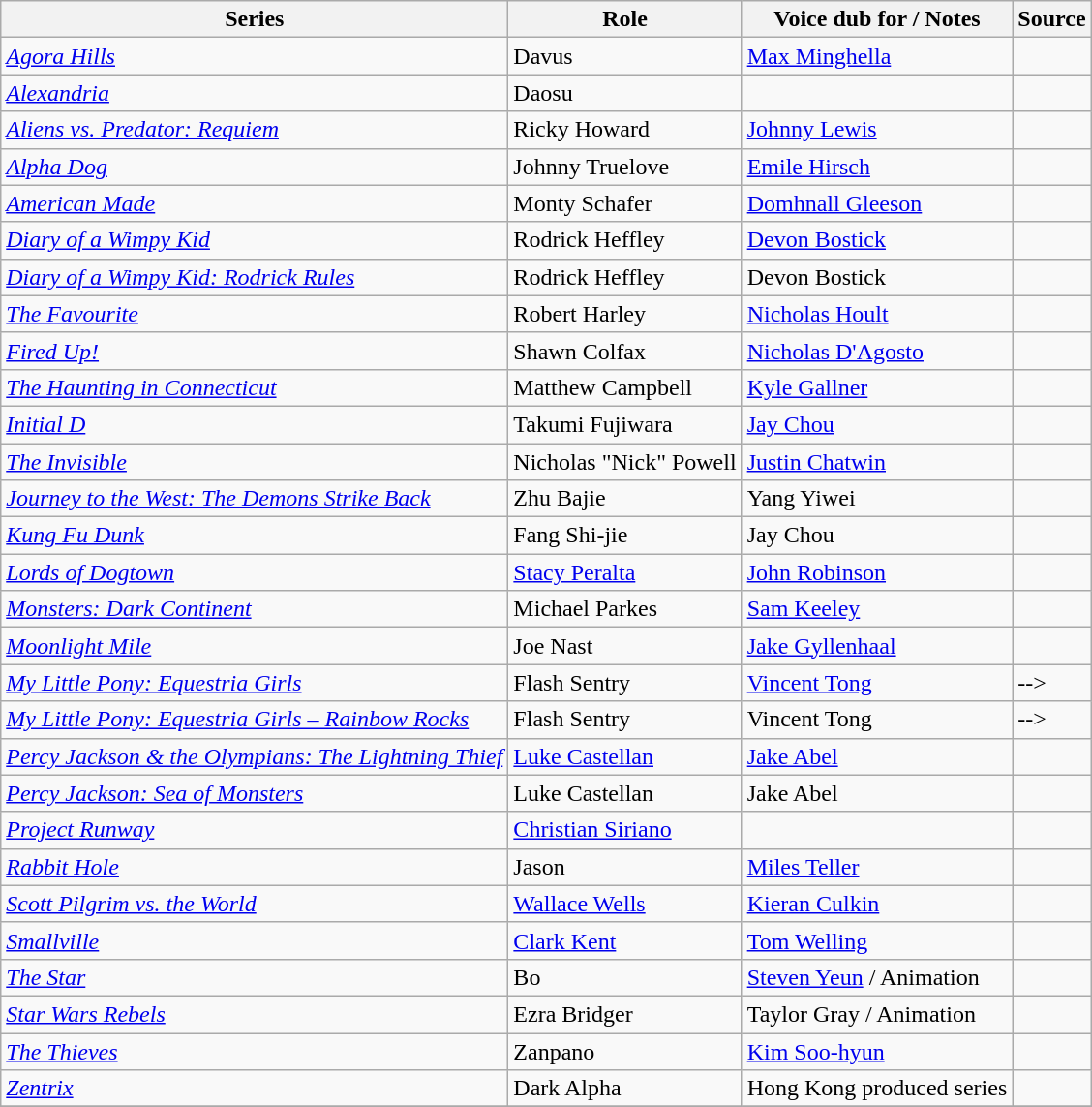<table class="wikitable sortable plainrowheaders">
<tr>
<th>Series</th>
<th>Role</th>
<th>Voice dub for / Notes</th>
<th class="unsortable">Source</th>
</tr>
<tr>
<td><em><a href='#'>Agora Hills</a></em></td>
<td>Davus</td>
<td><a href='#'>Max Minghella</a></td>
<td></td>
</tr>
<tr>
<td><em><a href='#'>Alexandria</a></em></td>
<td>Daosu</td>
<td></td>
<td></td>
</tr>
<tr>
<td><em><a href='#'>Aliens vs. Predator: Requiem</a></em></td>
<td>Ricky Howard</td>
<td><a href='#'>Johnny Lewis</a></td>
<td></td>
</tr>
<tr>
<td><em><a href='#'>Alpha Dog</a></em></td>
<td>Johnny Truelove</td>
<td><a href='#'>Emile Hirsch</a></td>
<td></td>
</tr>
<tr>
<td><em><a href='#'>American Made</a></em></td>
<td>Monty Schafer</td>
<td><a href='#'>Domhnall Gleeson</a></td>
<td></td>
</tr>
<tr>
<td><em><a href='#'>Diary of a Wimpy Kid</a></em></td>
<td>Rodrick Heffley</td>
<td><a href='#'>Devon Bostick</a></td>
<td></td>
</tr>
<tr>
<td><em><a href='#'>Diary of a Wimpy Kid: Rodrick Rules</a></em></td>
<td>Rodrick Heffley</td>
<td>Devon Bostick</td>
<td></td>
</tr>
<tr>
<td><em><a href='#'>The Favourite</a></em></td>
<td>Robert Harley</td>
<td><a href='#'>Nicholas Hoult</a></td>
<td></td>
</tr>
<tr>
<td><em><a href='#'>Fired Up!</a></em></td>
<td>Shawn Colfax</td>
<td><a href='#'>Nicholas D'Agosto</a></td>
<td></td>
</tr>
<tr>
<td><em><a href='#'>The Haunting in Connecticut</a></em></td>
<td>Matthew Campbell</td>
<td><a href='#'>Kyle Gallner</a></td>
<td></td>
</tr>
<tr>
<td><em><a href='#'>Initial D</a></em></td>
<td>Takumi Fujiwara</td>
<td><a href='#'>Jay Chou</a></td>
<td></td>
</tr>
<tr>
<td><em><a href='#'>The Invisible</a></em></td>
<td>Nicholas "Nick" Powell</td>
<td><a href='#'>Justin Chatwin</a></td>
<td></td>
</tr>
<tr>
<td><em><a href='#'>Journey to the West: The Demons Strike Back</a></em></td>
<td>Zhu Bajie</td>
<td>Yang Yiwei</td>
<td></td>
</tr>
<tr>
<td><em><a href='#'>Kung Fu Dunk</a></em></td>
<td>Fang Shi-jie</td>
<td>Jay Chou</td>
<td></td>
</tr>
<tr>
<td><em><a href='#'>Lords of Dogtown</a></em></td>
<td><a href='#'>Stacy Peralta</a></td>
<td><a href='#'>John Robinson</a></td>
<td></td>
</tr>
<tr>
<td><em><a href='#'>Monsters: Dark Continent</a></em></td>
<td>Michael Parkes</td>
<td><a href='#'>Sam Keeley</a></td>
<td></td>
</tr>
<tr>
<td><em><a href='#'>Moonlight Mile</a></em></td>
<td>Joe Nast</td>
<td><a href='#'>Jake Gyllenhaal</a></td>
<td></td>
</tr>
<tr>
<td><em><a href='#'>My Little Pony: Equestria Girls</a></em></td>
<td>Flash Sentry</td>
<td><a href='#'>Vincent Tong</a></td>
<td>--></td>
</tr>
<tr>
<td><em><a href='#'>My Little Pony: Equestria Girls – Rainbow Rocks</a></em></td>
<td>Flash Sentry</td>
<td>Vincent Tong</td>
<td>--></td>
</tr>
<tr>
<td><em><a href='#'>Percy Jackson & the Olympians: The Lightning Thief</a></em></td>
<td><a href='#'>Luke Castellan</a></td>
<td><a href='#'>Jake Abel</a></td>
<td></td>
</tr>
<tr>
<td><em><a href='#'>Percy Jackson: Sea of Monsters</a></em></td>
<td>Luke Castellan</td>
<td>Jake Abel</td>
<td></td>
</tr>
<tr>
<td><em><a href='#'>Project Runway</a></em></td>
<td><a href='#'>Christian Siriano</a></td>
<td></td>
<td></td>
</tr>
<tr>
<td><em><a href='#'>Rabbit Hole</a></em></td>
<td>Jason</td>
<td><a href='#'>Miles Teller</a></td>
<td></td>
</tr>
<tr>
<td><em><a href='#'>Scott Pilgrim vs. the World</a></em></td>
<td><a href='#'>Wallace Wells</a></td>
<td><a href='#'>Kieran Culkin</a></td>
<td></td>
</tr>
<tr>
<td><em><a href='#'>Smallville</a></em></td>
<td><a href='#'>Clark Kent</a></td>
<td><a href='#'>Tom Welling</a></td>
<td></td>
</tr>
<tr>
<td><em><a href='#'>The Star</a></em></td>
<td>Bo</td>
<td><a href='#'>Steven Yeun</a> / Animation</td>
<td></td>
</tr>
<tr>
<td><em><a href='#'>Star Wars Rebels</a></em></td>
<td>Ezra Bridger</td>
<td>Taylor Gray / Animation</td>
<td></td>
</tr>
<tr>
<td><em><a href='#'>The Thieves</a></em></td>
<td>Zanpano</td>
<td><a href='#'>Kim Soo-hyun</a></td>
<td></td>
</tr>
<tr>
<td><em><a href='#'>Zentrix</a></em></td>
<td>Dark Alpha</td>
<td>Hong Kong produced series</td>
<td></td>
</tr>
<tr>
</tr>
</table>
